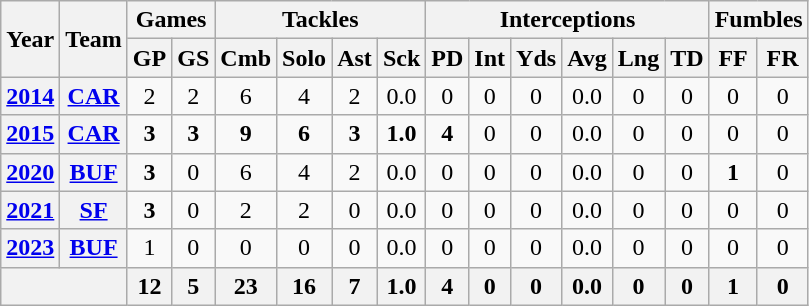<table class="wikitable" style="text-align:center">
<tr>
<th rowspan="2">Year</th>
<th rowspan="2">Team</th>
<th colspan="2">Games</th>
<th colspan="4">Tackles</th>
<th colspan="6">Interceptions</th>
<th colspan="2">Fumbles</th>
</tr>
<tr>
<th>GP</th>
<th>GS</th>
<th>Cmb</th>
<th>Solo</th>
<th>Ast</th>
<th>Sck</th>
<th>PD</th>
<th>Int</th>
<th>Yds</th>
<th>Avg</th>
<th>Lng</th>
<th>TD</th>
<th>FF</th>
<th>FR</th>
</tr>
<tr>
<th><a href='#'>2014</a></th>
<th><a href='#'>CAR</a></th>
<td>2</td>
<td>2</td>
<td>6</td>
<td>4</td>
<td>2</td>
<td>0.0</td>
<td>0</td>
<td>0</td>
<td>0</td>
<td>0.0</td>
<td>0</td>
<td>0</td>
<td>0</td>
<td>0</td>
</tr>
<tr>
<th><a href='#'>2015</a></th>
<th><a href='#'>CAR</a></th>
<td><strong>3</strong></td>
<td><strong>3</strong></td>
<td><strong>9</strong></td>
<td><strong>6</strong></td>
<td><strong>3</strong></td>
<td><strong>1.0</strong></td>
<td><strong>4</strong></td>
<td>0</td>
<td>0</td>
<td>0.0</td>
<td>0</td>
<td>0</td>
<td>0</td>
<td>0</td>
</tr>
<tr>
<th><a href='#'>2020</a></th>
<th><a href='#'>BUF</a></th>
<td><strong>3</strong></td>
<td>0</td>
<td>6</td>
<td>4</td>
<td>2</td>
<td>0.0</td>
<td>0</td>
<td>0</td>
<td>0</td>
<td>0.0</td>
<td>0</td>
<td>0</td>
<td><strong>1</strong></td>
<td>0</td>
</tr>
<tr>
<th><a href='#'>2021</a></th>
<th><a href='#'>SF</a></th>
<td><strong>3</strong></td>
<td>0</td>
<td>2</td>
<td>2</td>
<td>0</td>
<td>0.0</td>
<td>0</td>
<td>0</td>
<td>0</td>
<td>0.0</td>
<td>0</td>
<td>0</td>
<td>0</td>
<td>0</td>
</tr>
<tr>
<th><a href='#'>2023</a></th>
<th><a href='#'>BUF</a></th>
<td>1</td>
<td>0</td>
<td>0</td>
<td>0</td>
<td>0</td>
<td>0.0</td>
<td>0</td>
<td>0</td>
<td>0</td>
<td>0.0</td>
<td>0</td>
<td>0</td>
<td>0</td>
<td>0</td>
</tr>
<tr>
<th colspan="2"></th>
<th>12</th>
<th>5</th>
<th>23</th>
<th>16</th>
<th>7</th>
<th>1.0</th>
<th>4</th>
<th>0</th>
<th>0</th>
<th>0.0</th>
<th>0</th>
<th>0</th>
<th>1</th>
<th>0</th>
</tr>
</table>
